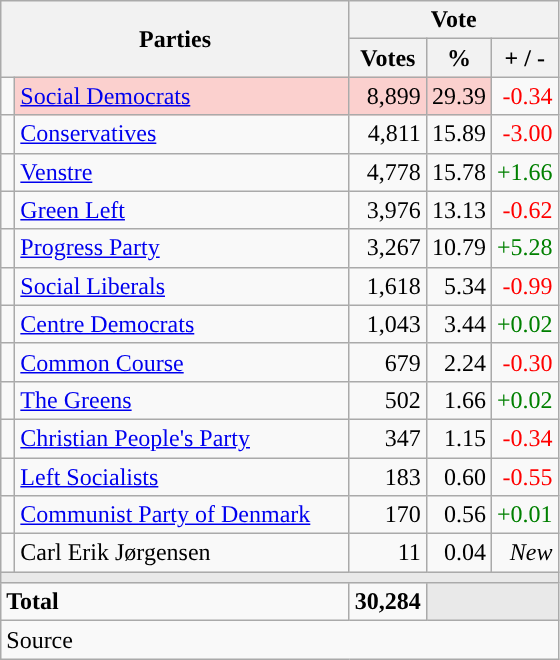<table class="wikitable" style="text-align:right;">
<tr>
<th style="text-align:centre;" rowspan="2" colspan="2" width="225">Parties</th>
<th colspan="3">Vote</th>
</tr>
<tr>
<th width="15">Votes</th>
<th width="15">%</th>
<th width="15">+ / -</th>
</tr>
<tr>
<td width="2" style="color:inherit;background:"></td>
<td bgcolor=#fbd0ce  align="left"><a href='#'>Social Democrats</a></td>
<td bgcolor=#fbd0ce>8,899</td>
<td bgcolor=#fbd0ce>29.39</td>
<td style=color:red;>-0.34</td>
</tr>
<tr>
<td width="2" style="color:inherit;background:"></td>
<td align="left"><a href='#'>Conservatives</a></td>
<td>4,811</td>
<td>15.89</td>
<td style=color:red;>-3.00</td>
</tr>
<tr>
<td width="2" style="color:inherit;background:"></td>
<td align="left"><a href='#'>Venstre</a></td>
<td>4,778</td>
<td>15.78</td>
<td style=color:green;>+1.66</td>
</tr>
<tr>
<td width="2" style="color:inherit;background:"></td>
<td align="left"><a href='#'>Green Left</a></td>
<td>3,976</td>
<td>13.13</td>
<td style=color:red;>-0.62</td>
</tr>
<tr>
<td width="2" style="color:inherit;background:"></td>
<td align="left"><a href='#'>Progress Party</a></td>
<td>3,267</td>
<td>10.79</td>
<td style=color:green;>+5.28</td>
</tr>
<tr>
<td width="2" style="color:inherit;background:"></td>
<td align="left"><a href='#'>Social Liberals</a></td>
<td>1,618</td>
<td>5.34</td>
<td style=color:red;>-0.99</td>
</tr>
<tr>
<td width="2" style="color:inherit;background:"></td>
<td align="left"><a href='#'>Centre Democrats</a></td>
<td>1,043</td>
<td>3.44</td>
<td style=color:green;>+0.02</td>
</tr>
<tr>
<td width="2" style="color:inherit;background:"></td>
<td align="left"><a href='#'>Common Course</a></td>
<td>679</td>
<td>2.24</td>
<td style=color:red;>-0.30</td>
</tr>
<tr>
<td width="2" style="color:inherit;background:"></td>
<td align="left"><a href='#'>The Greens</a></td>
<td>502</td>
<td>1.66</td>
<td style=color:green;>+0.02</td>
</tr>
<tr>
<td width="2" style="color:inherit;background:"></td>
<td align="left"><a href='#'>Christian People's Party</a></td>
<td>347</td>
<td>1.15</td>
<td style=color:red;>-0.34</td>
</tr>
<tr>
<td width="2" style="color:inherit;background:"></td>
<td align="left"><a href='#'>Left Socialists</a></td>
<td>183</td>
<td>0.60</td>
<td style=color:red;>-0.55</td>
</tr>
<tr>
<td width="2" style="color:inherit;background:"></td>
<td align="left"><a href='#'>Communist Party of Denmark</a></td>
<td>170</td>
<td>0.56</td>
<td style=color:green;>+0.01</td>
</tr>
<tr>
<td width="2" style="color:inherit;background:"></td>
<td align="left">Carl Erik Jørgensen</td>
<td>11</td>
<td>0.04</td>
<td><em>New</em></td>
</tr>
<tr>
<td colspan="7" bgcolor="#E9E9E9"></td>
</tr>
<tr>
<td align="left" colspan="2"><strong>Total</strong></td>
<td><strong>30,284</strong></td>
<td bgcolor="#E9E9E9" colspan="2"></td>
</tr>
<tr>
<td align="left" colspan="6">Source</td>
</tr>
</table>
